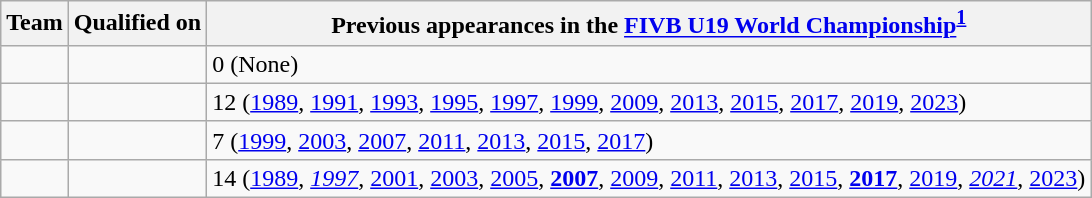<table class="wikitable sortable">
<tr>
<th>Team</th>
<th>Qualified on</th>
<th data-sort-type="number">Previous appearances in the <a href='#'>FIVB U19 World Championship</a><sup><strong><a href='#'>1</a></strong></sup></th>
</tr>
<tr>
<td></td>
<td></td>
<td>0 (None)</td>
</tr>
<tr>
<td></td>
<td></td>
<td>12 (<a href='#'>1989</a>, <a href='#'>1991</a>, <a href='#'>1993</a>, <a href='#'>1995</a>, <a href='#'>1997</a>, <a href='#'>1999</a>, <a href='#'>2009</a>, <a href='#'>2013</a>, <a href='#'>2015</a>, <a href='#'>2017</a>, <a href='#'>2019</a>, <a href='#'>2023</a>)</td>
</tr>
<tr>
<td></td>
<td></td>
<td>7 (<a href='#'>1999</a>, <a href='#'>2003</a>, <a href='#'>2007</a>, <a href='#'>2011</a>, <a href='#'>2013</a>, <a href='#'>2015</a>, <a href='#'>2017</a>)</td>
</tr>
<tr>
<td></td>
<td></td>
<td>14 (<a href='#'>1989</a>, <em><a href='#'>1997</a></em>, <a href='#'>2001</a>, <a href='#'>2003</a>, <a href='#'>2005</a>, <strong><a href='#'>2007</a></strong>, <a href='#'>2009</a>, <a href='#'>2011</a>, <a href='#'>2013</a>, <a href='#'>2015</a>, <strong><a href='#'>2017</a></strong>, <a href='#'>2019</a>, <em><a href='#'>2021</a></em>, <a href='#'>2023</a>)</td>
</tr>
</table>
